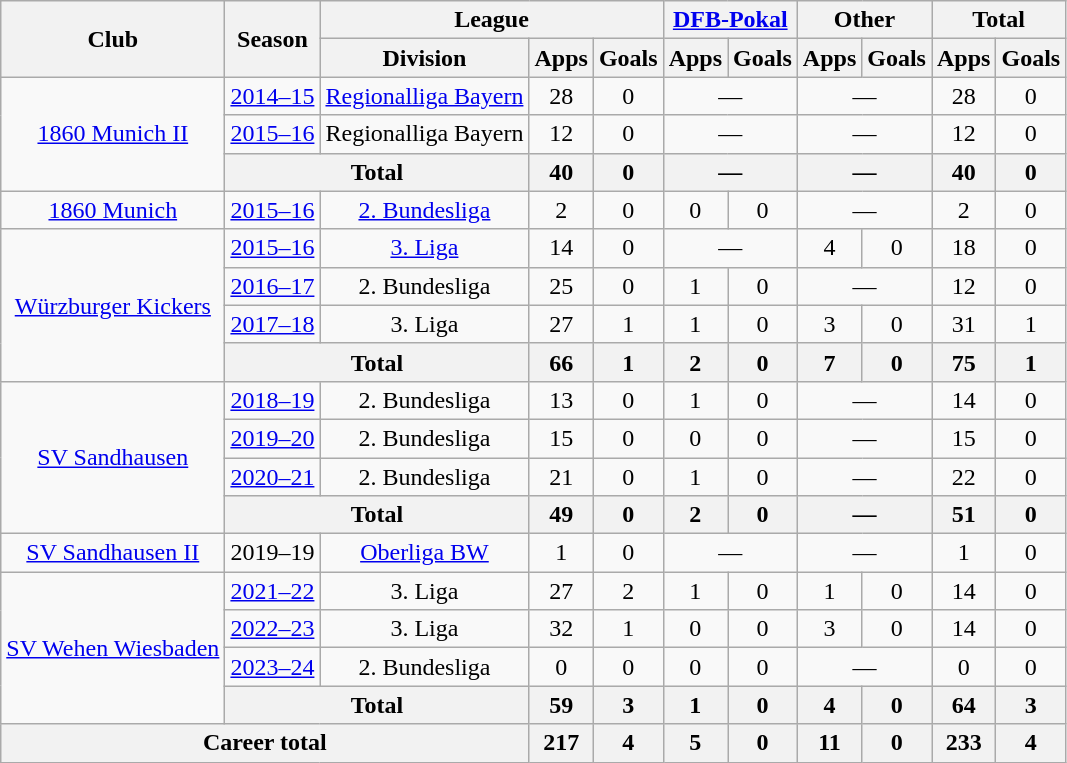<table class="wikitable" style="text-align:center">
<tr>
<th rowspan="2">Club</th>
<th rowspan="2">Season</th>
<th colspan="3">League</th>
<th colspan="2"><a href='#'>DFB-Pokal</a></th>
<th colspan="2">Other</th>
<th colspan="2">Total</th>
</tr>
<tr>
<th>Division</th>
<th>Apps</th>
<th>Goals</th>
<th>Apps</th>
<th>Goals</th>
<th>Apps</th>
<th>Goals</th>
<th>Apps</th>
<th>Goals</th>
</tr>
<tr>
<td rowspan="3"><a href='#'>1860 Munich II</a></td>
<td><a href='#'>2014–15</a></td>
<td><a href='#'>Regionalliga Bayern</a></td>
<td>28</td>
<td>0</td>
<td colspan="2">—</td>
<td colspan="2">—</td>
<td>28</td>
<td>0</td>
</tr>
<tr>
<td><a href='#'>2015–16</a></td>
<td>Regionalliga Bayern</td>
<td>12</td>
<td>0</td>
<td colspan="2">—</td>
<td colspan="2">—</td>
<td>12</td>
<td>0</td>
</tr>
<tr>
<th colspan="2">Total</th>
<th>40</th>
<th>0</th>
<th colspan="2">—</th>
<th colspan="2">—</th>
<th>40</th>
<th>0</th>
</tr>
<tr>
<td><a href='#'>1860 Munich</a></td>
<td><a href='#'>2015–16</a></td>
<td><a href='#'>2. Bundesliga</a></td>
<td>2</td>
<td>0</td>
<td>0</td>
<td>0</td>
<td colspan="2">—</td>
<td>2</td>
<td>0</td>
</tr>
<tr>
<td rowspan="4"><a href='#'>Würzburger Kickers</a></td>
<td><a href='#'>2015–16</a></td>
<td><a href='#'>3. Liga</a></td>
<td>14</td>
<td>0</td>
<td colspan="2">—</td>
<td>4</td>
<td>0</td>
<td>18</td>
<td>0</td>
</tr>
<tr>
<td><a href='#'>2016–17</a></td>
<td>2. Bundesliga</td>
<td>25</td>
<td>0</td>
<td>1</td>
<td>0</td>
<td colspan="2">—</td>
<td>12</td>
<td>0</td>
</tr>
<tr>
<td><a href='#'>2017–18</a></td>
<td>3. Liga</td>
<td>27</td>
<td>1</td>
<td>1</td>
<td>0</td>
<td>3</td>
<td>0</td>
<td>31</td>
<td>1</td>
</tr>
<tr>
<th colspan="2">Total</th>
<th>66</th>
<th>1</th>
<th>2</th>
<th>0</th>
<th>7</th>
<th>0</th>
<th>75</th>
<th>1</th>
</tr>
<tr>
<td rowspan="4"><a href='#'>SV Sandhausen</a></td>
<td><a href='#'>2018–19</a></td>
<td>2. Bundesliga</td>
<td>13</td>
<td>0</td>
<td>1</td>
<td>0</td>
<td colspan="2">—</td>
<td>14</td>
<td>0</td>
</tr>
<tr>
<td><a href='#'>2019–20</a></td>
<td>2. Bundesliga</td>
<td>15</td>
<td>0</td>
<td>0</td>
<td>0</td>
<td colspan="2">—</td>
<td>15</td>
<td>0</td>
</tr>
<tr>
<td><a href='#'>2020–21</a></td>
<td>2. Bundesliga</td>
<td>21</td>
<td>0</td>
<td>1</td>
<td>0</td>
<td colspan="2">—</td>
<td>22</td>
<td>0</td>
</tr>
<tr>
<th colspan="2">Total</th>
<th>49</th>
<th>0</th>
<th>2</th>
<th>0</th>
<th colspan="2">—</th>
<th>51</th>
<th>0</th>
</tr>
<tr>
<td><a href='#'>SV Sandhausen II</a></td>
<td>2019–19</td>
<td><a href='#'>Oberliga BW</a></td>
<td>1</td>
<td>0</td>
<td colspan="2">—</td>
<td colspan="2">—</td>
<td>1</td>
<td>0</td>
</tr>
<tr>
<td rowspan="4"><a href='#'>SV Wehen Wiesbaden</a></td>
<td><a href='#'>2021–22</a></td>
<td>3. Liga</td>
<td>27</td>
<td>2</td>
<td>1</td>
<td>0</td>
<td>1</td>
<td>0</td>
<td>14</td>
<td>0</td>
</tr>
<tr>
<td><a href='#'>2022–23</a></td>
<td>3. Liga</td>
<td>32</td>
<td>1</td>
<td>0</td>
<td>0</td>
<td>3</td>
<td>0</td>
<td>14</td>
<td>0</td>
</tr>
<tr>
<td><a href='#'>2023–24</a></td>
<td>2. Bundesliga</td>
<td>0</td>
<td>0</td>
<td>0</td>
<td>0</td>
<td colspan="2">—</td>
<td>0</td>
<td>0</td>
</tr>
<tr>
<th colspan="2">Total</th>
<th>59</th>
<th>3</th>
<th>1</th>
<th>0</th>
<th>4</th>
<th>0</th>
<th>64</th>
<th>3</th>
</tr>
<tr>
<th colspan="3">Career total</th>
<th>217</th>
<th>4</th>
<th>5</th>
<th>0</th>
<th>11</th>
<th>0</th>
<th>233</th>
<th>4</th>
</tr>
</table>
